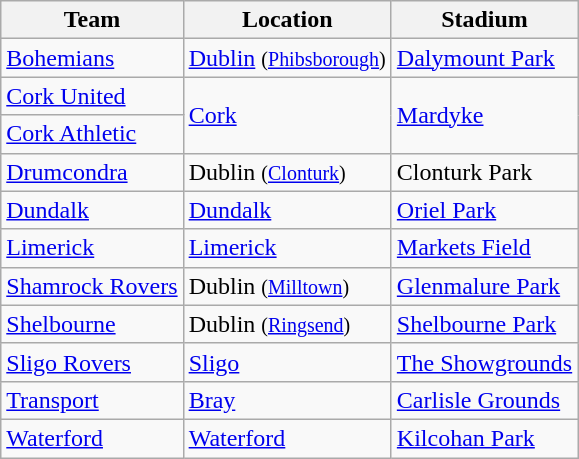<table class="wikitable sortable">
<tr>
<th>Team</th>
<th>Location</th>
<th>Stadium</th>
</tr>
<tr>
<td><a href='#'>Bohemians</a></td>
<td><a href='#'>Dublin</a> <small>(<a href='#'>Phibsborough</a>)</small></td>
<td><a href='#'>Dalymount Park</a></td>
</tr>
<tr>
<td><a href='#'>Cork United</a></td>
<td rowspan="2"><a href='#'>Cork</a></td>
<td rowspan="2"><a href='#'>Mardyke</a></td>
</tr>
<tr>
<td><a href='#'>Cork Athletic</a></td>
</tr>
<tr>
<td><a href='#'>Drumcondra</a></td>
<td>Dublin <small>(<a href='#'>Clonturk</a>)</small></td>
<td>Clonturk Park</td>
</tr>
<tr>
<td><a href='#'>Dundalk</a></td>
<td><a href='#'>Dundalk</a></td>
<td><a href='#'>Oriel Park</a></td>
</tr>
<tr>
<td><a href='#'>Limerick</a></td>
<td><a href='#'>Limerick</a></td>
<td><a href='#'>Markets Field</a></td>
</tr>
<tr>
<td><a href='#'>Shamrock Rovers</a></td>
<td>Dublin <small>(<a href='#'>Milltown</a>)</small></td>
<td><a href='#'>Glenmalure Park</a></td>
</tr>
<tr>
<td><a href='#'>Shelbourne</a></td>
<td>Dublin <small>(<a href='#'>Ringsend</a>)</small></td>
<td><a href='#'>Shelbourne Park</a></td>
</tr>
<tr>
<td><a href='#'>Sligo Rovers</a></td>
<td><a href='#'>Sligo</a></td>
<td><a href='#'>The Showgrounds</a></td>
</tr>
<tr>
<td><a href='#'>Transport</a></td>
<td><a href='#'>Bray</a></td>
<td><a href='#'>Carlisle Grounds</a></td>
</tr>
<tr>
<td><a href='#'>Waterford</a></td>
<td><a href='#'>Waterford</a></td>
<td><a href='#'>Kilcohan Park</a></td>
</tr>
</table>
